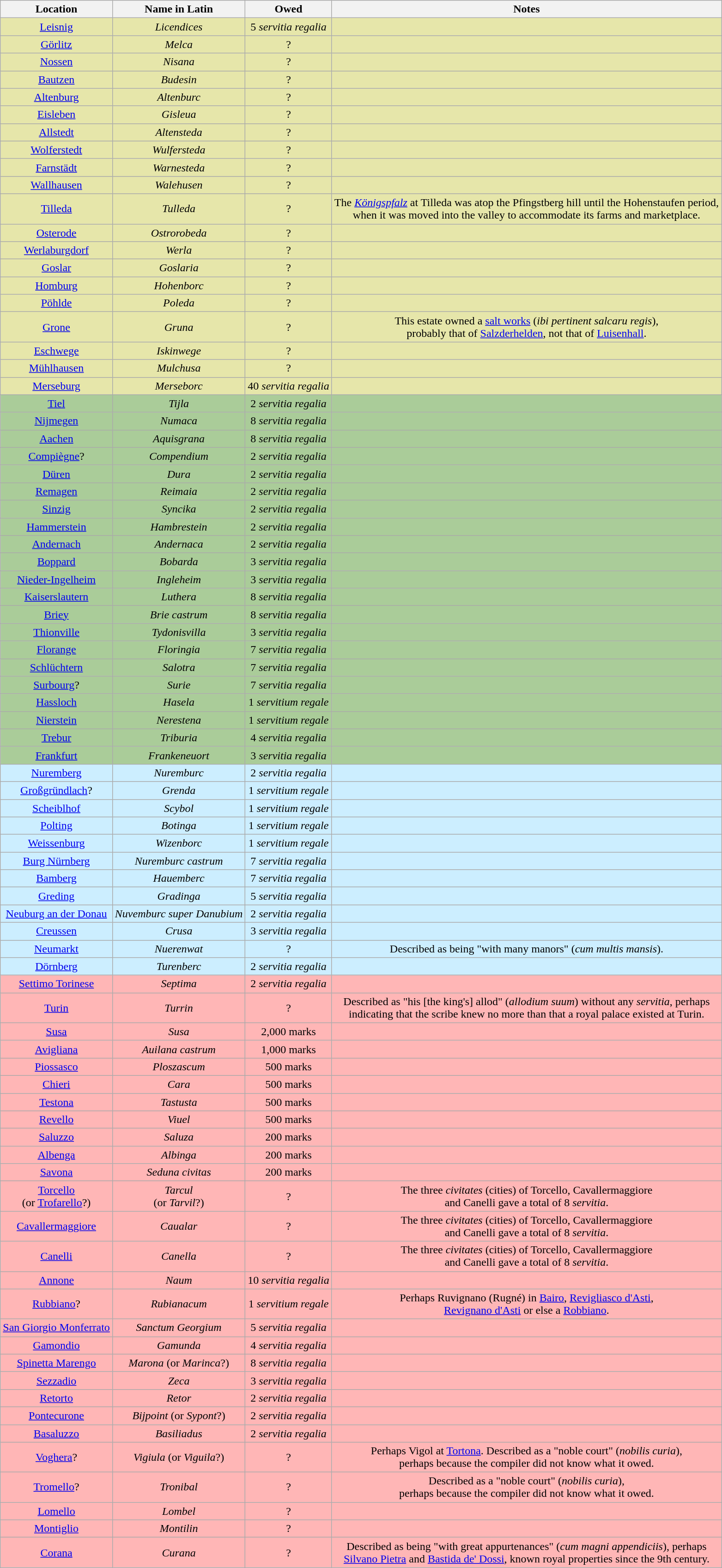<table class="wikitable" style="text-align:center;">
<tr>
<th>Location</th>
<th>Name in Latin</th>
<th>Owed</th>
<th>Notes</th>
</tr>
<tr style="background:#E6E6AA">
<td><a href='#'>Leisnig</a></td>
<td><em>Licendices</em></td>
<td>5 <em>servitia regalia</em></td>
<td></td>
</tr>
<tr style="background:#E6E6AA">
<td><a href='#'>Görlitz</a></td>
<td><em>Melca</em></td>
<td>?</td>
<td></td>
</tr>
<tr style="background:#E6E6AA">
<td><a href='#'>Nossen</a></td>
<td><em>Nisana</em></td>
<td>?</td>
<td></td>
</tr>
<tr style="background:#E6E6AA">
<td><a href='#'>Bautzen</a></td>
<td><em>Budesin</em></td>
<td>?</td>
<td></td>
</tr>
<tr style="background:#E6E6AA">
<td><a href='#'>Altenburg</a></td>
<td><em>Altenburc</em></td>
<td>?</td>
<td></td>
</tr>
<tr style="background:#E6E6AA">
<td><a href='#'>Eisleben</a></td>
<td><em>Gisleua</em></td>
<td>?</td>
<td></td>
</tr>
<tr style="background:#E6E6AA">
<td><a href='#'>Allstedt</a></td>
<td><em>Altensteda</em></td>
<td>?</td>
<td></td>
</tr>
<tr style="background:#E6E6AA">
<td><a href='#'>Wolferstedt</a></td>
<td><em>Wulfersteda</em></td>
<td>?</td>
<td></td>
</tr>
<tr style="background:#E6E6AA">
<td><a href='#'>Farnstädt</a></td>
<td><em>Warnesteda</em></td>
<td>?</td>
<td></td>
</tr>
<tr style="background:#E6E6AA">
<td><a href='#'>Wallhausen</a></td>
<td><em>Walehusen</em></td>
<td>?</td>
<td></td>
</tr>
<tr style="background:#E6E6AA">
<td><a href='#'>Tilleda</a></td>
<td><em>Tulleda</em></td>
<td>?</td>
<td>The <em><a href='#'>Königspfalz</a></em> at Tilleda was atop the Pfingstberg hill until the Hohenstaufen period,<br>when it was moved into the valley to accommodate its farms and marketplace.</td>
</tr>
<tr style="background:#E6E6AA">
<td><a href='#'>Osterode</a></td>
<td><em>Ostrorobeda</em></td>
<td>?</td>
<td></td>
</tr>
<tr style="background:#E6E6AA">
<td><a href='#'>Werlaburgdorf</a></td>
<td><em>Werla</em></td>
<td>?</td>
<td></td>
</tr>
<tr style="background:#E6E6AA">
<td><a href='#'>Goslar</a></td>
<td><em>Goslaria</em></td>
<td>?</td>
<td></td>
</tr>
<tr style="background:#E6E6AA">
<td><a href='#'>Homburg</a></td>
<td><em>Hohenborc</em></td>
<td>?</td>
<td></td>
</tr>
<tr style="background:#E6E6AA">
<td><a href='#'>Pöhlde</a></td>
<td><em>Poleda</em></td>
<td>?</td>
<td></td>
</tr>
<tr style="background:#E6E6AA">
<td><a href='#'>Grone</a></td>
<td><em>Gruna</em></td>
<td>?</td>
<td>This estate owned a <a href='#'>salt works</a> (<em>ibi pertinent salcaru regis</em>),<br>probably that of <a href='#'>Salzderhelden</a>, not that of <a href='#'>Luisenhall</a>.</td>
</tr>
<tr style="background:#E6E6AA">
<td><a href='#'>Eschwege</a></td>
<td><em>Iskinwege</em></td>
<td>?</td>
<td></td>
</tr>
<tr style="background:#E6E6AA">
<td><a href='#'>Mühlhausen</a></td>
<td><em>Mulchusa</em></td>
<td>?</td>
<td></td>
</tr>
<tr style="background:#E6E6AA">
<td><a href='#'>Merseburg</a></td>
<td><em>Merseborc</em></td>
<td>40 <em>servitia regalia</em></td>
<td></td>
</tr>
<tr style="background:#AACC99">
<td><a href='#'>Tiel</a></td>
<td><em>Tijla</em></td>
<td>2 <em>servitia regalia</em></td>
<td></td>
</tr>
<tr style="background:#AACC99">
<td><a href='#'>Nijmegen</a></td>
<td><em>Numaca</em></td>
<td>8 <em>servitia regalia</em></td>
<td></td>
</tr>
<tr style="background:#AACC99">
<td><a href='#'>Aachen</a></td>
<td><em>Aquisgrana</em></td>
<td>8 <em>servitia regalia</em></td>
<td></td>
</tr>
<tr style="background:#AACC99">
<td><a href='#'>Compiègne</a>?</td>
<td><em>Compendium</em></td>
<td>2 <em>servitia regalia</em></td>
<td></td>
</tr>
<tr style="background:#AACC99">
<td><a href='#'>Düren</a></td>
<td><em>Dura</em></td>
<td>2 <em>servitia regalia</em></td>
<td></td>
</tr>
<tr style="background:#AACC99">
<td><a href='#'>Remagen</a></td>
<td><em>Reimaia</em></td>
<td>2 <em>servitia regalia</em></td>
<td></td>
</tr>
<tr style="background:#AACC99">
<td><a href='#'>Sinzig</a></td>
<td><em>Syncika</em></td>
<td>2 <em>servitia regalia</em></td>
<td></td>
</tr>
<tr style="background:#AACC99">
<td><a href='#'>Hammerstein</a></td>
<td><em>Hambrestein</em></td>
<td>2 <em>servitia regalia</em></td>
<td></td>
</tr>
<tr style="background:#AACC99">
<td><a href='#'>Andernach</a></td>
<td><em>Andernaca</em></td>
<td>2 <em>servitia regalia</em></td>
<td></td>
</tr>
<tr style="background:#AACC99">
<td><a href='#'>Boppard</a></td>
<td><em>Bobarda</em></td>
<td>3 <em>servitia regalia</em></td>
<td></td>
</tr>
<tr style="background:#AACC99">
<td><a href='#'>Nieder-Ingelheim</a></td>
<td><em>Ingleheim</em></td>
<td>3 <em>servitia regalia</em></td>
<td></td>
</tr>
<tr style="background:#AACC99">
<td><a href='#'>Kaiserslautern</a></td>
<td><em>Luthera</em></td>
<td>8 <em>servitia regalia</em></td>
<td></td>
</tr>
<tr style="background:#AACC99">
<td><a href='#'>Briey</a></td>
<td><em>Brie castrum</em></td>
<td>8 <em>servitia regalia</em></td>
<td></td>
</tr>
<tr style="background:#AACC99">
<td><a href='#'>Thionville</a></td>
<td><em>Tydonisvilla</em></td>
<td>3 <em>servitia regalia</em></td>
<td></td>
</tr>
<tr style="background:#AACC99">
<td><a href='#'>Florange</a></td>
<td><em>Floringia</em></td>
<td>7 <em>servitia regalia</em></td>
<td></td>
</tr>
<tr style="background:#AACC99">
<td><a href='#'>Schlüchtern</a></td>
<td><em>Salotra</em></td>
<td>7 <em>servitia regalia</em></td>
<td></td>
</tr>
<tr style="background:#AACC99">
<td><a href='#'>Surbourg</a>?</td>
<td><em>Surie</em></td>
<td>7 <em>servitia regalia</em></td>
<td></td>
</tr>
<tr style="background:#AACC99">
<td><a href='#'>Hassloch</a></td>
<td><em>Hasela</em></td>
<td>1 <em>servitium regale</em></td>
<td></td>
</tr>
<tr style="background:#AACC99">
<td><a href='#'>Nierstein</a></td>
<td><em>Nerestena</em></td>
<td>1 <em>servitium regale</em></td>
<td></td>
</tr>
<tr style="background:#AACC99">
<td><a href='#'>Trebur</a></td>
<td><em>Triburia</em></td>
<td>4 <em>servitia regalia</em></td>
<td></td>
</tr>
<tr style="background:#AACC99">
<td><a href='#'>Frankfurt</a></td>
<td><em>Frankeneuort</em></td>
<td>3 <em>servitia regalia</em></td>
<td></td>
</tr>
<tr style="background:#CCEEFF">
<td><a href='#'>Nuremberg</a></td>
<td><em>Nuremburc</em></td>
<td>2 <em>servitia regalia</em></td>
<td></td>
</tr>
<tr style="background:#CCEEFF">
<td><a href='#'>Großgründlach</a>?</td>
<td><em>Grenda</em></td>
<td>1 <em>servitium regale</em></td>
<td></td>
</tr>
<tr style="background:#CCEEFF">
<td><a href='#'>Scheiblhof</a></td>
<td><em>Scybol</em></td>
<td>1 <em>servitium regale</em></td>
<td></td>
</tr>
<tr style="background:#CCEEFF">
<td><a href='#'>Polting</a></td>
<td><em>Botinga</em></td>
<td>1 <em>servitium regale</em></td>
<td></td>
</tr>
<tr style="background:#CCEEFF">
<td><a href='#'>Weissenburg</a></td>
<td><em>Wizenborc</em></td>
<td>1 <em>servitium regale</em></td>
<td></td>
</tr>
<tr style="background:#CCEEFF">
<td><a href='#'>Burg Nürnberg</a></td>
<td><em>Nuremburc castrum</em></td>
<td>7 <em>servitia regalia</em></td>
<td></td>
</tr>
<tr style="background:#CCEEFF">
<td><a href='#'>Bamberg</a></td>
<td><em>Hauemberc</em></td>
<td>7 <em>servitia regalia</em></td>
<td></td>
</tr>
<tr style="background:#CCEEFF">
<td><a href='#'>Greding</a></td>
<td><em>Gradinga</em></td>
<td>5 <em>servitia regalia</em></td>
<td></td>
</tr>
<tr style="background:#CCEEFF">
<td><a href='#'>Neuburg an der Donau</a></td>
<td><em>Nuvemburc super Danubium</em></td>
<td>2 <em>servitia regalia</em></td>
<td></td>
</tr>
<tr style="background:#CCEEFF">
<td><a href='#'>Creussen</a></td>
<td><em>Crusa</em></td>
<td>3 <em>servitia regalia</em></td>
<td></td>
</tr>
<tr style="background:#CCEEFF">
<td><a href='#'>Neumarkt</a></td>
<td><em>Nuerenwat</em></td>
<td>?</td>
<td>Described as being "with many manors" (<em>cum multis mansis</em>).</td>
</tr>
<tr style="background:#CCEEFF">
<td><a href='#'>Dörnberg</a></td>
<td><em>Turenberc</em></td>
<td>2 <em>servitia regalia</em></td>
<td></td>
</tr>
<tr style="background:#FFB6B6">
<td><a href='#'>Settimo Torinese</a></td>
<td><em>Septima</em></td>
<td>2 <em>servitia regalia</em></td>
<td></td>
</tr>
<tr style="background:#FFB6B6">
<td><a href='#'>Turin</a></td>
<td><em>Turrin</em></td>
<td>?</td>
<td>Described as "his [the king's] allod" (<em>allodium suum</em>) without any <em>servitia</em>, perhaps<br>indicating that the scribe knew no more than that a royal palace existed at Turin.</td>
</tr>
<tr style="background:#FFB6B6">
<td><a href='#'>Susa</a></td>
<td><em>Susa</em></td>
<td>2,000 marks</td>
<td></td>
</tr>
<tr style="background:#FFB6B6">
<td><a href='#'>Avigliana</a></td>
<td><em>Auilana castrum</em></td>
<td>1,000 marks</td>
<td></td>
</tr>
<tr style="background:#FFB6B6">
<td><a href='#'>Piossasco</a></td>
<td><em>Ploszascum</em></td>
<td>500 marks</td>
<td></td>
</tr>
<tr style="background:#FFB6B6">
<td><a href='#'>Chieri</a></td>
<td><em>Cara</em></td>
<td>500 marks</td>
<td></td>
</tr>
<tr style="background:#FFB6B6">
<td><a href='#'>Testona</a></td>
<td><em>Tastusta</em></td>
<td>500 marks</td>
<td></td>
</tr>
<tr style="background:#FFB6B6">
<td><a href='#'>Revello</a></td>
<td><em>Viuel</em></td>
<td>500 marks</td>
<td></td>
</tr>
<tr style="background:#FFB6B6">
<td><a href='#'>Saluzzo</a></td>
<td><em>Saluza</em></td>
<td>200 marks</td>
<td></td>
</tr>
<tr style="background:#FFB6B6">
<td><a href='#'>Albenga</a></td>
<td><em>Albinga</em></td>
<td>200 marks</td>
<td></td>
</tr>
<tr style="background:#FFB6B6">
<td><a href='#'>Savona</a></td>
<td><em>Seduna civitas</em></td>
<td>200 marks</td>
<td></td>
</tr>
<tr style="background:#FFB6B6">
<td><a href='#'>Torcello</a><br>(or <a href='#'>Trofarello</a>?)</td>
<td><em>Tarcul</em><br>(or <em>Tarvil</em>?)</td>
<td>?</td>
<td>The three <em>civitates</em> (cities) of Torcello, Cavallermaggiore<br>and Canelli gave a total of 8 <em>servitia</em>.</td>
</tr>
<tr style="background:#FFB6B6">
<td><a href='#'>Cavallermaggiore</a></td>
<td><em>Caualar</em></td>
<td>?</td>
<td>The three <em>civitates</em> (cities) of Torcello, Cavallermaggiore<br>and Canelli gave a total of 8 <em>servitia</em>.</td>
</tr>
<tr style="background:#FFB6B6">
<td><a href='#'>Canelli</a></td>
<td><em>Canella</em></td>
<td>?</td>
<td>The three <em>civitates</em> (cities) of Torcello, Cavallermaggiore<br>and Canelli gave a total of 8 <em>servitia</em>.</td>
</tr>
<tr style="background:#FFB6B6">
<td><a href='#'>Annone</a></td>
<td><em>Naum</em></td>
<td>10 <em>servitia regalia</em></td>
<td></td>
</tr>
<tr style="background:#FFB6B6">
<td><a href='#'>Rubbiano</a>?</td>
<td><em>Rubianacum</em></td>
<td>1 <em>servitium regale</em></td>
<td>Perhaps Ruvignano (Rugné) in <a href='#'>Bairo</a>, <a href='#'>Revigliasco d'Asti</a>,<br><a href='#'>Revignano d'Asti</a> or else a <a href='#'>Robbiano</a>.</td>
</tr>
<tr style="background:#FFB6B6">
<td><a href='#'>San Giorgio Monferrato</a></td>
<td><em>Sanctum Georgium</em></td>
<td>5 <em>servitia regalia</em></td>
<td></td>
</tr>
<tr style="background:#FFB6B6">
<td><a href='#'>Gamondio</a></td>
<td><em>Gamunda</em></td>
<td>4 <em>servitia regalia</em></td>
<td></td>
</tr>
<tr style="background:#FFB6B6">
<td><a href='#'>Spinetta Marengo</a></td>
<td><em>Marona</em> (or <em>Marinca</em>?)</td>
<td>8 <em>servitia regalia</em></td>
<td></td>
</tr>
<tr style="background:#FFB6B6">
<td><a href='#'>Sezzadio</a></td>
<td><em>Zeca</em></td>
<td>3 <em>servitia regalia</em></td>
<td></td>
</tr>
<tr style="background:#FFB6B6">
<td><a href='#'>Retorto</a></td>
<td><em>Retor</em></td>
<td>2 <em>servitia regalia</em></td>
<td></td>
</tr>
<tr style="background:#FFB6B6">
<td><a href='#'>Pontecurone</a></td>
<td><em>Bijpoint</em> (or <em>Sypont</em>?)</td>
<td>2 <em>servitia regalia</em></td>
<td></td>
</tr>
<tr style="background:#FFB6B6">
<td><a href='#'>Basaluzzo</a></td>
<td><em>Basiliadus</em></td>
<td>2 <em>servitia regalia</em></td>
<td></td>
</tr>
<tr style="background:#FFB6B6">
<td><a href='#'>Voghera</a>?</td>
<td><em>Vigiula</em> (or <em>Viguila</em>?)</td>
<td>?</td>
<td>Perhaps Vigol at <a href='#'>Tortona</a>. Described as a "noble court" (<em>nobilis curia</em>),<br>perhaps because the compiler did not know what it owed.</td>
</tr>
<tr style="background:#FFB6B6">
<td><a href='#'>Tromello</a>?</td>
<td><em>Tronibal</em></td>
<td>?</td>
<td>Described as a "noble court" (<em>nobilis curia</em>),<br>perhaps because the compiler did not know what it owed.</td>
</tr>
<tr style="background:#FFB6B6">
<td><a href='#'>Lomello</a></td>
<td><em>Lombel</em></td>
<td>?</td>
<td></td>
</tr>
<tr style="background:#FFB6B6">
<td><a href='#'>Montiglio</a></td>
<td><em>Montilin</em></td>
<td>?</td>
<td></td>
</tr>
<tr style="background:#FFB6B6">
<td><a href='#'>Corana</a></td>
<td><em>Curana</em></td>
<td>?</td>
<td>Described as being "with great appurtenances" (<em>cum magni appendiciis</em>), perhaps<br><a href='#'>Silvano Pietra</a> and <a href='#'>Bastida de' Dossi</a>, known royal properties since the 9th century.</td>
</tr>
</table>
